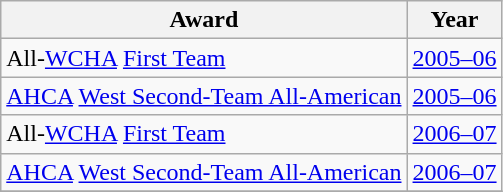<table class="wikitable">
<tr>
<th>Award</th>
<th>Year</th>
</tr>
<tr>
<td>All-<a href='#'>WCHA</a> <a href='#'>First Team</a></td>
<td><a href='#'>2005–06</a></td>
</tr>
<tr>
<td><a href='#'>AHCA</a> <a href='#'>West Second-Team All-American</a></td>
<td><a href='#'>2005–06</a></td>
</tr>
<tr>
<td>All-<a href='#'>WCHA</a> <a href='#'>First Team</a></td>
<td><a href='#'>2006–07</a></td>
</tr>
<tr>
<td><a href='#'>AHCA</a> <a href='#'>West Second-Team All-American</a></td>
<td><a href='#'>2006–07</a></td>
</tr>
<tr>
</tr>
</table>
